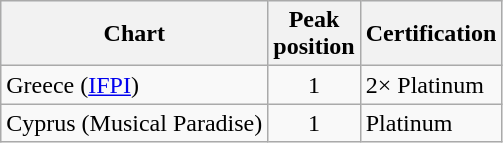<table class="wikitable">
<tr style="background:#ebf5ff;">
<th align="left">Chart</th>
<th align="left">Peak<br>position</th>
<th align="left">Certification</th>
</tr>
<tr>
<td align="left">Greece (<a href='#'>IFPI</a>)</td>
<td style="text-align:center;">1</td>
<td align="left">2× Platinum</td>
</tr>
<tr>
<td align="left">Cyprus (Musical Paradise)</td>
<td style="text-align:center;">1</td>
<td align="left">Platinum</td>
</tr>
</table>
